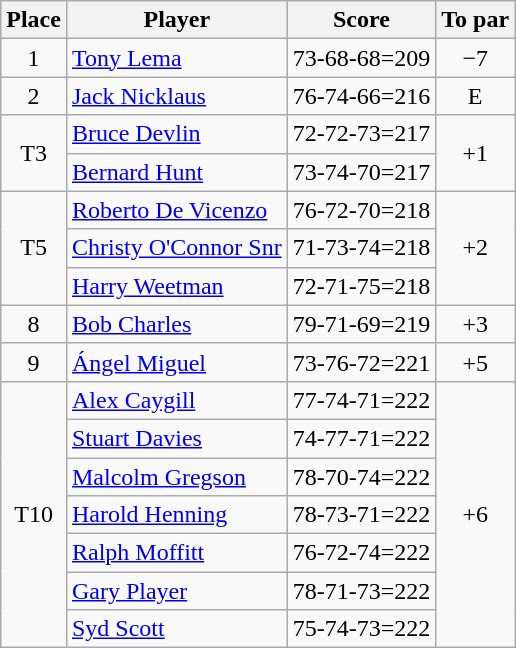<table class="wikitable">
<tr>
<th>Place</th>
<th>Player</th>
<th>Score</th>
<th>To par</th>
</tr>
<tr>
<td align=center>1</td>
<td> <a href='#'>Tony Lema</a></td>
<td align=center>73-68-68=209</td>
<td align=center>−7</td>
</tr>
<tr>
<td align=center>2</td>
<td> <a href='#'>Jack Nicklaus</a></td>
<td align=center>76-74-66=216</td>
<td align=center>E</td>
</tr>
<tr>
<td rowspan="2" align=center>T3</td>
<td> <a href='#'>Bruce Devlin</a></td>
<td align=center>72-72-73=217</td>
<td rowspan="2" align=center>+1</td>
</tr>
<tr>
<td> <a href='#'>Bernard Hunt</a></td>
<td align=center>73-74-70=217</td>
</tr>
<tr>
<td rowspan="3" align=center>T5</td>
<td> <a href='#'>Roberto De Vicenzo</a></td>
<td align=center>76-72-70=218</td>
<td rowspan="3" align=center>+2</td>
</tr>
<tr>
<td> <a href='#'>Christy O'Connor Snr</a></td>
<td align=center>71-73-74=218</td>
</tr>
<tr>
<td> <a href='#'>Harry Weetman</a></td>
<td align=center>72-71-75=218</td>
</tr>
<tr>
<td align=center>8</td>
<td> <a href='#'>Bob Charles</a></td>
<td align=center>79-71-69=219</td>
<td align=center>+3</td>
</tr>
<tr>
<td align=center>9</td>
<td> <a href='#'>Ángel Miguel</a></td>
<td align=center>73-76-72=221</td>
<td align=center>+5</td>
</tr>
<tr>
<td rowspan="7" align=center>T10</td>
<td> <a href='#'>Alex Caygill</a></td>
<td align=center>77-74-71=222</td>
<td rowspan="7" align=center>+6</td>
</tr>
<tr>
<td> <a href='#'>Stuart Davies</a></td>
<td align=center>74-77-71=222</td>
</tr>
<tr>
<td> <a href='#'>Malcolm Gregson</a></td>
<td align=center>78-70-74=222</td>
</tr>
<tr>
<td> <a href='#'>Harold Henning</a></td>
<td align=center>78-73-71=222</td>
</tr>
<tr>
<td> <a href='#'>Ralph Moffitt</a></td>
<td align=center>76-72-74=222</td>
</tr>
<tr>
<td> <a href='#'>Gary Player</a></td>
<td align=center>78-71-73=222</td>
</tr>
<tr>
<td> <a href='#'>Syd Scott</a></td>
<td align=center>75-74-73=222</td>
</tr>
</table>
